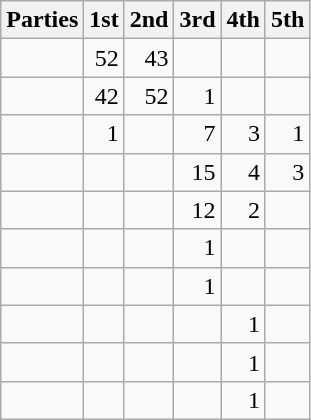<table class="wikitable" style="text-align:right;">
<tr>
<th style="text-align:left;">Parties</th>
<th>1st</th>
<th>2nd</th>
<th>3rd</th>
<th>4th</th>
<th>5th</th>
</tr>
<tr>
<td style="text-align:left;"></td>
<td>52</td>
<td>43</td>
<td></td>
<td></td>
<td></td>
</tr>
<tr>
<td style="text-align:left;"></td>
<td>42</td>
<td>52</td>
<td>1</td>
<td></td>
<td></td>
</tr>
<tr>
<td style="text-align:left;"></td>
<td>1</td>
<td></td>
<td>7</td>
<td>3</td>
<td>1</td>
</tr>
<tr>
<td style="text-align:left;"></td>
<td></td>
<td></td>
<td>15</td>
<td>4</td>
<td>3</td>
</tr>
<tr>
<td style="text-align:left;"></td>
<td></td>
<td></td>
<td>12</td>
<td>2</td>
<td></td>
</tr>
<tr>
<td style="text-align:left;"></td>
<td></td>
<td></td>
<td>1</td>
<td></td>
<td></td>
</tr>
<tr>
<td style="text-align:left;"></td>
<td></td>
<td></td>
<td>1</td>
<td></td>
<td></td>
</tr>
<tr>
<td style="text-align:left;"></td>
<td></td>
<td></td>
<td></td>
<td>1</td>
<td></td>
</tr>
<tr>
<td style="text-align:left;"></td>
<td></td>
<td></td>
<td></td>
<td>1</td>
<td></td>
</tr>
<tr>
<td style="text-align:left;"></td>
<td></td>
<td></td>
<td></td>
<td>1</td>
<td></td>
</tr>
</table>
